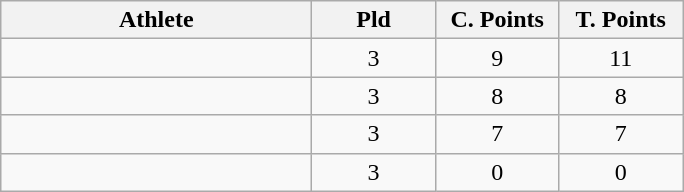<table class="wikitable" style="text-align:center">
<tr>
<th width=200>Athlete</th>
<th width=75>Pld</th>
<th width=75>C. Points</th>
<th width=75>T. Points</th>
</tr>
<tr>
<td style="text-align:left"></td>
<td>3</td>
<td>9</td>
<td>11</td>
</tr>
<tr>
<td style="text-align:left"></td>
<td>3</td>
<td>8</td>
<td>8</td>
</tr>
<tr>
<td style="text-align:left"></td>
<td>3</td>
<td>7</td>
<td>7</td>
</tr>
<tr>
<td style="text-align:left"></td>
<td>3</td>
<td>0</td>
<td>0</td>
</tr>
</table>
